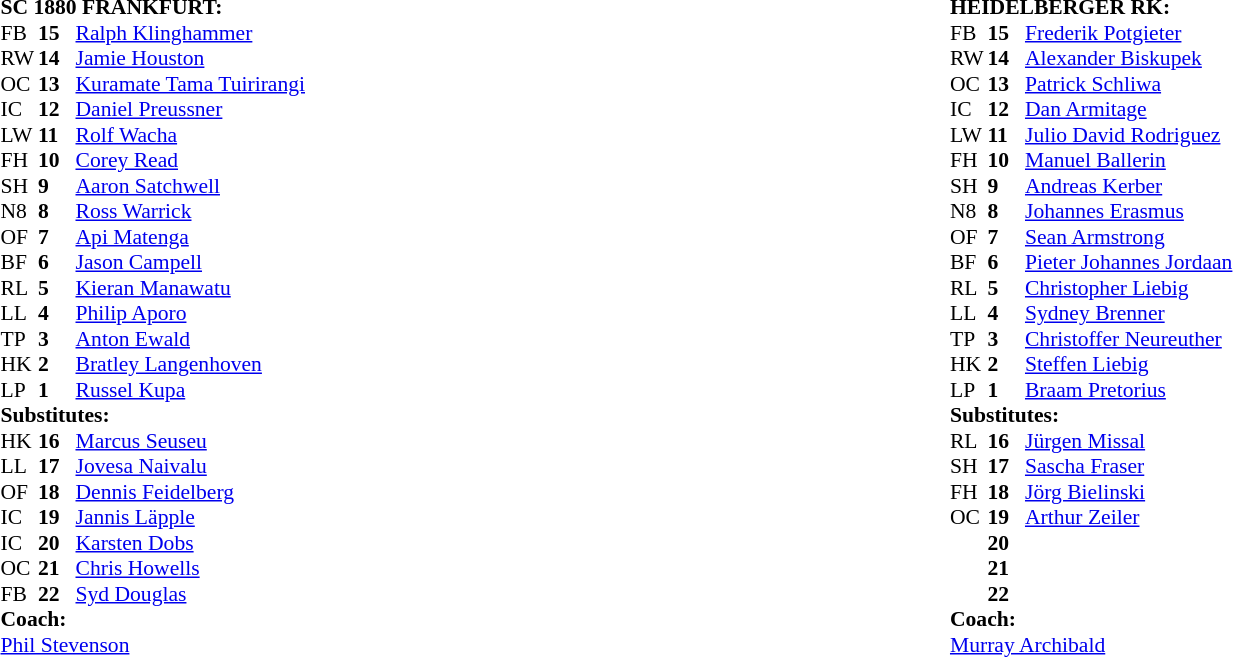<table width="100%">
<tr>
<td valign="top" width="50%"><br><table style="font-size: 90%" cellspacing="0" cellpadding="0">
<tr>
<td colspan="4"><strong>SC 1880 FRANKFURT:</strong></td>
</tr>
<tr>
<th width="25"></th>
<th width="25"></th>
</tr>
<tr>
<td>FB</td>
<td><strong>15</strong></td>
<td><a href='#'>Ralph Klinghammer</a> </td>
</tr>
<tr>
<td>RW</td>
<td><strong>14</strong></td>
<td><a href='#'>Jamie Houston</a></td>
</tr>
<tr>
<td>OC</td>
<td><strong>13</strong></td>
<td><a href='#'>Kuramate Tama Tuirirangi</a> </td>
</tr>
<tr>
<td>IC</td>
<td><strong>12</strong></td>
<td><a href='#'>Daniel Preussner</a> </td>
</tr>
<tr>
<td>LW</td>
<td><strong>11</strong></td>
<td><a href='#'>Rolf Wacha</a></td>
</tr>
<tr>
<td>FH</td>
<td><strong>10</strong></td>
<td><a href='#'>Corey Read</a></td>
</tr>
<tr>
<td>SH</td>
<td><strong>9</strong></td>
<td><a href='#'>Aaron Satchwell</a></td>
</tr>
<tr>
<td>N8</td>
<td><strong>8</strong></td>
<td><a href='#'>Ross Warrick</a></td>
</tr>
<tr>
<td>OF</td>
<td><strong>7</strong></td>
<td><a href='#'>Api Matenga</a> </td>
</tr>
<tr>
<td>BF</td>
<td><strong>6</strong></td>
<td><a href='#'>Jason Campell</a></td>
</tr>
<tr>
<td>RL</td>
<td><strong>5</strong></td>
<td><a href='#'>Kieran Manawatu</a></td>
</tr>
<tr>
<td>LL</td>
<td><strong>4</strong></td>
<td><a href='#'>Philip Aporo</a> </td>
</tr>
<tr>
<td>TP</td>
<td><strong>3</strong></td>
<td><a href='#'>Anton Ewald</a></td>
</tr>
<tr>
<td>HK</td>
<td><strong>2</strong></td>
<td><a href='#'>Bratley Langenhoven</a> </td>
</tr>
<tr>
<td>LP</td>
<td><strong>1</strong></td>
<td><a href='#'>Russel Kupa</a></td>
</tr>
<tr>
<td colspan=3><strong>Substitutes:</strong></td>
</tr>
<tr>
<td>HK</td>
<td><strong>16</strong></td>
<td><a href='#'>Marcus Seuseu</a>  </td>
</tr>
<tr>
<td>LL</td>
<td><strong>17</strong></td>
<td><a href='#'>Jovesa Naivalu</a> </td>
</tr>
<tr>
<td>OF</td>
<td><strong>18</strong></td>
<td><a href='#'>Dennis Feidelberg</a> </td>
</tr>
<tr>
<td>IC</td>
<td><strong>19</strong></td>
<td><a href='#'>Jannis Läpple</a>  </td>
</tr>
<tr>
<td>IC</td>
<td><strong>20</strong></td>
<td><a href='#'>Karsten Dobs</a> </td>
</tr>
<tr>
<td>OC</td>
<td><strong>21</strong></td>
<td><a href='#'>Chris Howells</a> </td>
</tr>
<tr>
<td>FB</td>
<td><strong>22</strong></td>
<td><a href='#'>Syd Douglas</a> </td>
</tr>
<tr>
<td colspan="3"><strong>Coach:</strong></td>
</tr>
<tr>
<td colspan="4"> <a href='#'>Phil Stevenson</a></td>
</tr>
</table>
</td>
<td></td>
<td valign="top" width="50%"><br><table style="font-size: 90%" cellspacing="0" cellpadding="0">
<tr>
<td colspan="4"><strong>HEIDELBERGER RK:</strong></td>
</tr>
<tr>
<th width="25"></th>
<th width="25"></th>
</tr>
<tr>
<td>FB</td>
<td><strong>15</strong></td>
<td><a href='#'>Frederik Potgieter</a></td>
</tr>
<tr>
<td>RW</td>
<td><strong>14</strong></td>
<td><a href='#'>Alexander Biskupek</a></td>
</tr>
<tr>
<td>OC</td>
<td><strong>13</strong></td>
<td><a href='#'>Patrick Schliwa</a> </td>
</tr>
<tr>
<td>IC</td>
<td><strong>12</strong></td>
<td><a href='#'>Dan Armitage</a></td>
</tr>
<tr>
<td>LW</td>
<td><strong>11</strong></td>
<td><a href='#'>Julio David Rodriguez</a></td>
</tr>
<tr>
<td>FH</td>
<td><strong>10</strong></td>
<td><a href='#'>Manuel Ballerin</a> </td>
</tr>
<tr>
<td>SH</td>
<td><strong>9</strong></td>
<td><a href='#'>Andreas Kerber</a> </td>
</tr>
<tr>
<td>N8</td>
<td><strong>8</strong></td>
<td><a href='#'>Johannes Erasmus</a></td>
</tr>
<tr>
<td>OF</td>
<td><strong>7</strong></td>
<td><a href='#'>Sean Armstrong</a></td>
</tr>
<tr>
<td>BF</td>
<td><strong>6</strong></td>
<td><a href='#'>Pieter Johannes Jordaan</a></td>
</tr>
<tr>
<td>RL</td>
<td><strong>5</strong></td>
<td><a href='#'>Christopher Liebig</a> </td>
</tr>
<tr>
<td>LL</td>
<td><strong>4</strong></td>
<td><a href='#'>Sydney Brenner</a></td>
</tr>
<tr>
<td>TP</td>
<td><strong>3</strong></td>
<td><a href='#'>Christoffer Neureuther</a></td>
</tr>
<tr>
<td>HK</td>
<td><strong>2</strong></td>
<td><a href='#'>Steffen Liebig</a></td>
</tr>
<tr>
<td>LP</td>
<td><strong>1</strong></td>
<td><a href='#'>Braam Pretorius</a></td>
</tr>
<tr>
<td colspan=3><strong>Substitutes:</strong></td>
</tr>
<tr>
<td>RL</td>
<td><strong>16</strong></td>
<td><a href='#'>Jürgen Missal</a> </td>
</tr>
<tr>
<td>SH</td>
<td><strong>17</strong></td>
<td><a href='#'>Sascha Fraser</a> </td>
</tr>
<tr>
<td>FH</td>
<td><strong>18</strong></td>
<td><a href='#'>Jörg Bielinski</a> </td>
</tr>
<tr>
<td>OC</td>
<td><strong>19</strong></td>
<td><a href='#'>Arthur Zeiler</a> </td>
</tr>
<tr>
<td></td>
<td><strong>20</strong></td>
<td></td>
</tr>
<tr>
<td></td>
<td><strong>21</strong></td>
<td></td>
</tr>
<tr>
<td></td>
<td><strong>22</strong></td>
<td></td>
</tr>
<tr>
<td colspan="3"><strong>Coach:</strong></td>
</tr>
<tr>
<td colspan="4"> <a href='#'>Murray Archibald</a></td>
</tr>
</table>
</td>
</tr>
</table>
